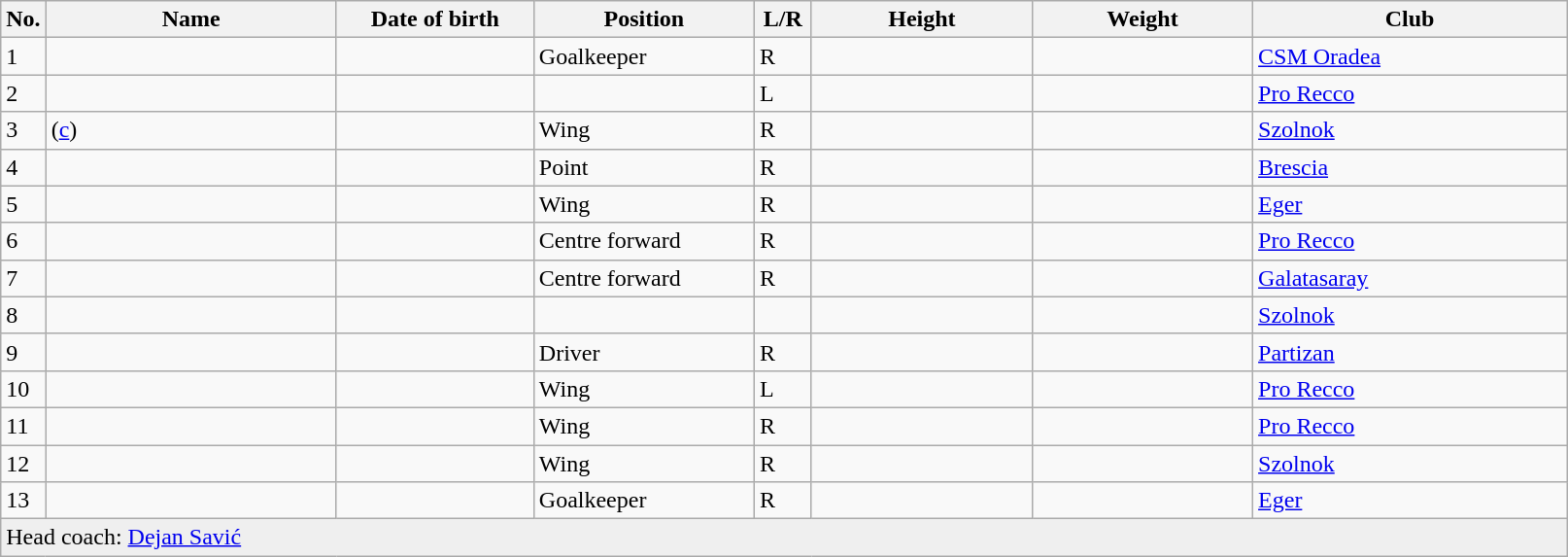<table class=wikitable sortable style=font-size:100%; text-align:center;>
<tr>
<th>No.</th>
<th style=width:12em>Name</th>
<th style=width:8em>Date of birth</th>
<th style=width:9em>Position</th>
<th style=width:2em>L/R</th>
<th style=width:9em>Height</th>
<th style=width:9em>Weight</th>
<th style=width:13em>Club</th>
</tr>
<tr>
<td>1</td>
<td align=left></td>
<td align=right></td>
<td>Goalkeeper</td>
<td>R</td>
<td></td>
<td></td>
<td> <a href='#'>CSM Oradea</a></td>
</tr>
<tr>
<td>2</td>
<td align=left></td>
<td align=right></td>
<td></td>
<td>L</td>
<td></td>
<td></td>
<td> <a href='#'>Pro Recco</a></td>
</tr>
<tr>
<td>3</td>
<td align=left> (<a href='#'>c</a>)</td>
<td align=right></td>
<td>Wing</td>
<td>R</td>
<td></td>
<td></td>
<td> <a href='#'>Szolnok</a></td>
</tr>
<tr>
<td>4</td>
<td align=left></td>
<td align=right></td>
<td>Point</td>
<td>R</td>
<td></td>
<td></td>
<td> <a href='#'>Brescia</a></td>
</tr>
<tr>
<td>5</td>
<td align=left></td>
<td align=right></td>
<td>Wing</td>
<td>R</td>
<td></td>
<td></td>
<td> <a href='#'>Eger</a></td>
</tr>
<tr>
<td>6</td>
<td align=left></td>
<td align=right></td>
<td>Centre forward</td>
<td>R</td>
<td></td>
<td></td>
<td> <a href='#'>Pro Recco</a></td>
</tr>
<tr>
<td>7</td>
<td align=left></td>
<td align=right></td>
<td>Centre forward</td>
<td>R</td>
<td></td>
<td></td>
<td> <a href='#'>Galatasaray</a></td>
</tr>
<tr>
<td>8</td>
<td align=left></td>
<td align=right></td>
<td></td>
<td></td>
<td></td>
<td></td>
<td> <a href='#'>Szolnok</a></td>
</tr>
<tr>
<td>9</td>
<td align=left></td>
<td align=right></td>
<td>Driver</td>
<td>R</td>
<td></td>
<td></td>
<td> <a href='#'>Partizan</a></td>
</tr>
<tr>
<td>10</td>
<td align=left></td>
<td align=right></td>
<td>Wing</td>
<td>L</td>
<td></td>
<td></td>
<td> <a href='#'>Pro Recco</a></td>
</tr>
<tr>
<td>11</td>
<td align=left></td>
<td align=right></td>
<td>Wing</td>
<td>R</td>
<td></td>
<td></td>
<td> <a href='#'>Pro Recco</a></td>
</tr>
<tr>
<td>12</td>
<td align=left></td>
<td align=right></td>
<td>Wing</td>
<td>R</td>
<td></td>
<td></td>
<td> <a href='#'>Szolnok</a></td>
</tr>
<tr>
<td>13</td>
<td align=left></td>
<td align=right></td>
<td>Goalkeeper</td>
<td>R</td>
<td></td>
<td></td>
<td> <a href='#'>Eger</a></td>
</tr>
<tr style="background:#efefef;">
<td colspan="8" style="text-align:left;">Head coach: <a href='#'>Dejan Savić</a></td>
</tr>
</table>
